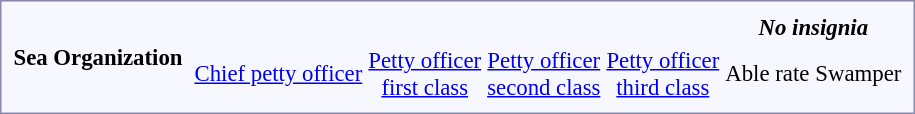<table style="border:1px solid #8888aa; background-color:#f7f8ff; padding:5px; font-size:95%; margin: 0px 12px 12px 0px;">
<tr style="text-align:center;">
<th rowspan=2><strong>Sea Organization</strong></th>
<td colspan=8 rowspan=2></td>
<td colspan=2></td>
<td colspan=6></td>
<td colspan=6></td>
<td colspan=4></td>
<td colspan=8><strong><em>No insignia</em></strong></td>
</tr>
<tr style="text-align:center;">
<td colspan=2><a href='#'>Chief petty officer</a></td>
<td colspan=6><a href='#'>Petty officer<br>first class</a></td>
<td colspan=6><a href='#'>Petty officer<br>second class</a></td>
<td colspan=4><a href='#'>Petty officer<br>third class</a></td>
<td colspan=2>Able rate</td>
<td colspan=6>Swamper</td>
</tr>
</table>
